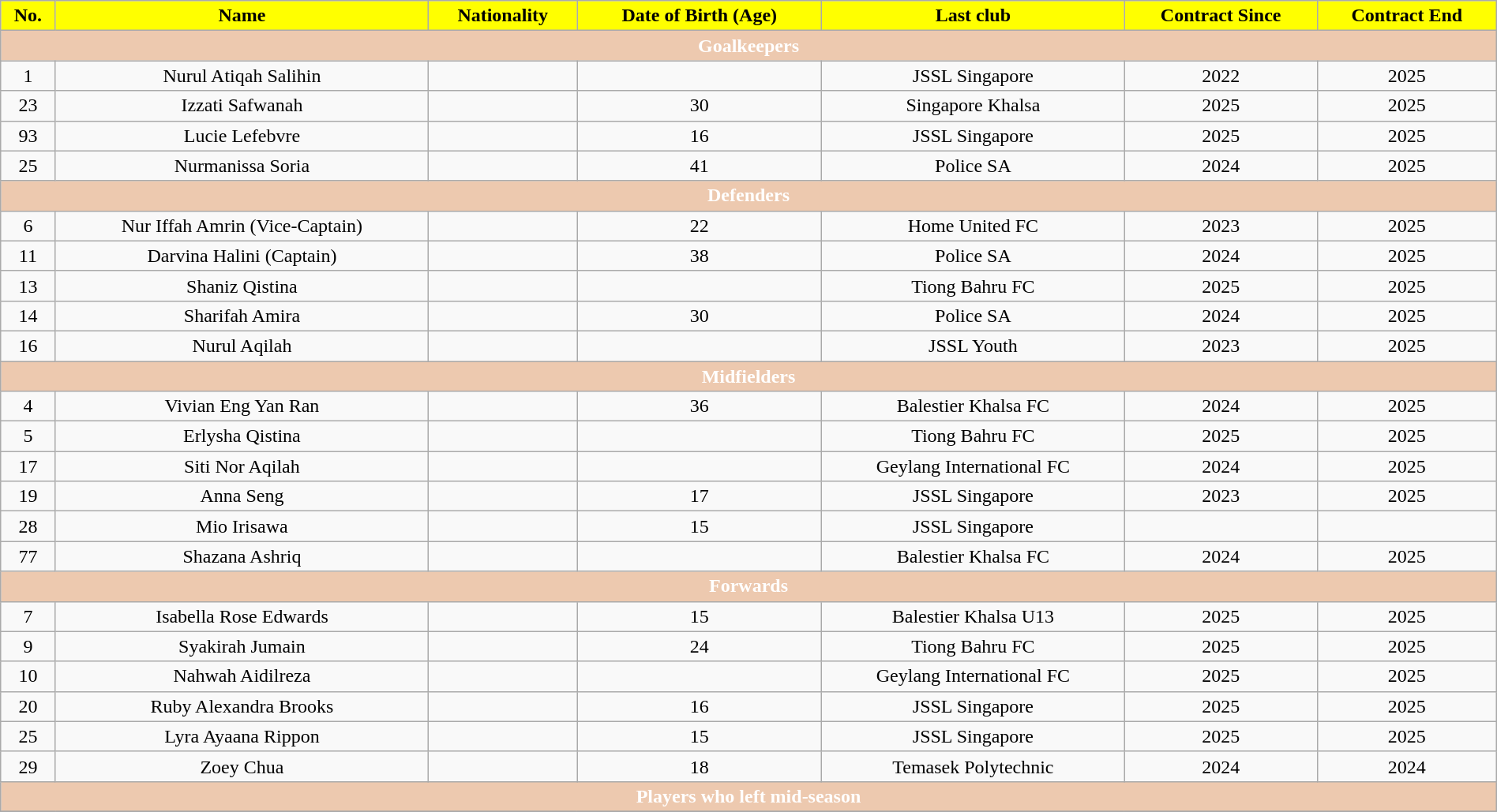<table class="wikitable" style="text-align:center; font-size:100%; width:100%;">
<tr>
<th style="background:#FFFF00; color:black; text-align:center;">No.</th>
<th style="background:#FFFF00; color:black; text-align:center;">Name</th>
<th style="background:#FFFF00; color:black; text-align:center;">Nationality</th>
<th style="background:#FFFF00; color:black; text-align:center;">Date of Birth (Age)</th>
<th style="background:#FFFF00; color:black; text-align:center;">Last club</th>
<th style="background:#FFFF00; color:black; text-align:center;">Contract Since</th>
<th style="background:#FFFF00; color:black; text-align:center;">Contract End</th>
</tr>
<tr>
<th colspan="7" style="background:#EDC9AF; color:white; text-align:center;">Goalkeepers</th>
</tr>
<tr>
<td>1</td>
<td>Nurul Atiqah Salihin</td>
<td></td>
<td></td>
<td> JSSL Singapore</td>
<td>2022</td>
<td>2025</td>
</tr>
<tr>
<td>23</td>
<td>Izzati Safwanah</td>
<td></td>
<td>30</td>
<td> Singapore Khalsa</td>
<td>2025</td>
<td>2025</td>
</tr>
<tr>
<td>93</td>
<td>Lucie Lefebvre</td>
<td></td>
<td>16</td>
<td> JSSL Singapore</td>
<td>2025</td>
<td>2025</td>
</tr>
<tr>
<td>25</td>
<td>Nurmanissa Soria</td>
<td></td>
<td>41</td>
<td> Police SA</td>
<td>2024</td>
<td>2025</td>
</tr>
<tr>
<th colspan="7" style="background:#EDC9AF; color:white; text-align:center;">Defenders</th>
</tr>
<tr>
<td>6</td>
<td>Nur Iffah Amrin (Vice-Captain)</td>
<td></td>
<td>22</td>
<td> Home United FC</td>
<td>2023</td>
<td>2025</td>
</tr>
<tr>
<td>11</td>
<td>Darvina Halini (Captain)</td>
<td></td>
<td>38</td>
<td> Police SA</td>
<td>2024</td>
<td>2025</td>
</tr>
<tr>
<td>13</td>
<td>Shaniz Qistina</td>
<td></td>
<td></td>
<td> Tiong Bahru FC</td>
<td>2025</td>
<td>2025</td>
</tr>
<tr>
<td>14</td>
<td>Sharifah Amira</td>
<td></td>
<td>30</td>
<td> Police SA</td>
<td>2024</td>
<td>2025</td>
</tr>
<tr>
<td>16</td>
<td>Nurul Aqilah</td>
<td></td>
<td></td>
<td> JSSL Youth</td>
<td>2023</td>
<td>2025</td>
</tr>
<tr>
<th colspan="7" style="background:#EDC9AF; color:white; text-align:center;">Midfielders</th>
</tr>
<tr>
<td>4</td>
<td>Vivian Eng Yan Ran</td>
<td></td>
<td>36</td>
<td> Balestier Khalsa FC</td>
<td>2024</td>
<td>2025</td>
</tr>
<tr>
<td>5</td>
<td>Erlysha Qistina</td>
<td></td>
<td></td>
<td> Tiong Bahru FC</td>
<td>2025</td>
<td>2025</td>
</tr>
<tr>
<td>17</td>
<td>Siti Nor Aqilah</td>
<td></td>
<td></td>
<td> Geylang International FC</td>
<td>2024</td>
<td>2025</td>
</tr>
<tr>
<td>19</td>
<td>Anna Seng</td>
<td></td>
<td>17</td>
<td> JSSL Singapore</td>
<td>2023</td>
<td>2025</td>
</tr>
<tr>
<td>28</td>
<td>Mio Irisawa</td>
<td></td>
<td>15</td>
<td> JSSL Singapore</td>
<td></td>
<td></td>
</tr>
<tr>
<td>77</td>
<td>Shazana Ashriq</td>
<td></td>
<td></td>
<td> Balestier Khalsa FC</td>
<td>2024</td>
<td>2025</td>
</tr>
<tr>
<th colspan="7" style="background:#EDC9AF; color:white; text-align:center;">Forwards</th>
</tr>
<tr>
<td>7</td>
<td>Isabella Rose Edwards</td>
<td></td>
<td>15</td>
<td> Balestier Khalsa U13</td>
<td>2025</td>
<td>2025</td>
</tr>
<tr>
<td>9</td>
<td>Syakirah Jumain</td>
<td></td>
<td>24</td>
<td> Tiong Bahru FC</td>
<td>2025</td>
<td>2025</td>
</tr>
<tr>
<td>10</td>
<td>Nahwah Aidilreza</td>
<td></td>
<td></td>
<td> Geylang International FC</td>
<td>2025</td>
<td>2025</td>
</tr>
<tr>
<td>20</td>
<td>Ruby Alexandra Brooks</td>
<td></td>
<td>16</td>
<td> JSSL Singapore</td>
<td>2025</td>
<td>2025</td>
</tr>
<tr>
<td>25</td>
<td>Lyra Ayaana Rippon</td>
<td></td>
<td>15</td>
<td> JSSL Singapore</td>
<td>2025</td>
<td>2025</td>
</tr>
<tr>
<td>29</td>
<td>Zoey Chua</td>
<td></td>
<td>18</td>
<td> Temasek Polytechnic</td>
<td>2024</td>
<td>2024</td>
</tr>
<tr>
<th colspan="7" style="background:#EDC9AF; color:white; text-align:center;">Players who left mid-season</th>
</tr>
<tr>
</tr>
</table>
